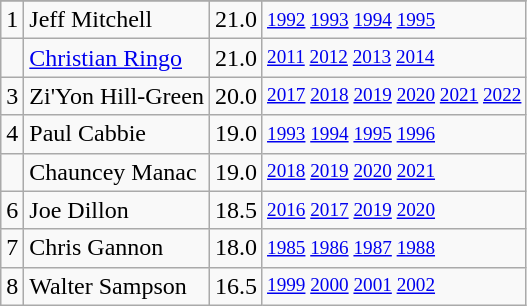<table class="wikitable">
<tr>
</tr>
<tr>
<td>1</td>
<td>Jeff Mitchell</td>
<td>21.0</td>
<td style="font-size:80%;"><a href='#'>1992</a> <a href='#'>1993</a> <a href='#'>1994</a> <a href='#'>1995</a></td>
</tr>
<tr>
<td></td>
<td><a href='#'>Christian Ringo</a></td>
<td>21.0</td>
<td style="font-size:80%;"><a href='#'>2011</a> <a href='#'>2012</a> <a href='#'>2013</a> <a href='#'>2014</a></td>
</tr>
<tr>
<td>3</td>
<td>Zi'Yon Hill-Green</td>
<td>20.0</td>
<td style="font-size:80%;"><a href='#'>2017</a> <a href='#'>2018</a> <a href='#'>2019</a> <a href='#'>2020</a> <a href='#'>2021</a> <a href='#'>2022</a></td>
</tr>
<tr>
<td>4</td>
<td>Paul Cabbie</td>
<td>19.0</td>
<td style="font-size:80%;"><a href='#'>1993</a> <a href='#'>1994</a> <a href='#'>1995</a> <a href='#'>1996</a></td>
</tr>
<tr>
<td></td>
<td>Chauncey Manac</td>
<td>19.0</td>
<td style="font-size:80%;"><a href='#'>2018</a> <a href='#'>2019</a> <a href='#'>2020</a> <a href='#'>2021</a></td>
</tr>
<tr>
<td>6</td>
<td>Joe Dillon</td>
<td>18.5</td>
<td style="font-size:80%;"><a href='#'>2016</a> <a href='#'>2017</a> <a href='#'>2019</a> <a href='#'>2020</a></td>
</tr>
<tr>
<td>7</td>
<td>Chris Gannon</td>
<td>18.0</td>
<td style="font-size:80%;"><a href='#'>1985</a> <a href='#'>1986</a> <a href='#'>1987</a> <a href='#'>1988</a></td>
</tr>
<tr>
<td>8</td>
<td>Walter Sampson</td>
<td>16.5</td>
<td style="font-size:80%;"><a href='#'>1999</a> <a href='#'>2000</a> <a href='#'>2001</a> <a href='#'>2002</a></td>
</tr>
</table>
